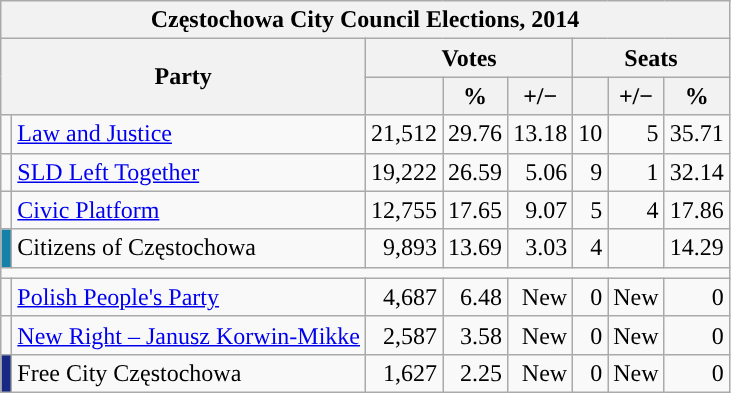<table class="wikitable">
<tr>
<th colspan=8>Częstochowa City Council Elections, 2014</th>
</tr>
<tr>
<th rowspan="2" colspan="2">Party</th>
<th colspan="3">Votes</th>
<th colspan="3">Seats</th>
</tr>
<tr>
<th></th>
<th>%</th>
<th>+/−</th>
<th></th>
<th>+/−</th>
<th>%</th>
</tr>
<tr>
<td style="background-color:"></td>
<td><a href='#'>Law and Justice</a></td>
<td align="right">21,512</td>
<td align="right">29.76</td>
<td align="right"> 13.18</td>
<td align="right">10</td>
<td align="right"> 5</td>
<td align="right">35.71</td>
</tr>
<tr>
<td style="background-color:"></td>
<td><a href='#'>SLD Left Together</a></td>
<td align="right">19,222</td>
<td align="right">26.59</td>
<td align="right"> 5.06</td>
<td align="right">9</td>
<td align="right"> 1</td>
<td align="right">32.14</td>
</tr>
<tr>
<td style="background-color:"></td>
<td><a href='#'>Civic Platform</a></td>
<td align="right">12,755</td>
<td align="right">17.65</td>
<td align="right"> 9.07</td>
<td align="right">5</td>
<td align="right"> 4</td>
<td align="right">17.86</td>
</tr>
<tr>
<td style="background-color:#1482a8"></td>
<td>Citizens of Częstochowa</td>
<td align="right">9,893</td>
<td align="right">13.69</td>
<td align="right"> 3.03</td>
<td align="right">4</td>
<td align="right"></td>
<td align="right">14.29</td>
</tr>
<tr>
<td colspan=8></td>
</tr>
<tr>
<td style="background-color:"></td>
<td><a href='#'>Polish People's Party</a></td>
<td align="right">4,687</td>
<td align="right">6.48</td>
<td align="right">New</td>
<td align="right">0</td>
<td align="right">New</td>
<td align="right">0</td>
</tr>
<tr>
<td style="background-color:"></td>
<td><a href='#'>New Right – Janusz Korwin-Mikke</a></td>
<td align="right">2,587</td>
<td align="right">3.58</td>
<td align="right">New</td>
<td align="right">0</td>
<td align="right">New</td>
<td align="right">0</td>
</tr>
<tr>
<td style="background-color:#182983"></td>
<td>Free City Częstochowa</td>
<td align="right">1,627</td>
<td align="right">2.25</td>
<td align="right">New</td>
<td align="right">0</td>
<td align="right">New</td>
<td align="right">0</td>
</tr>
</table>
